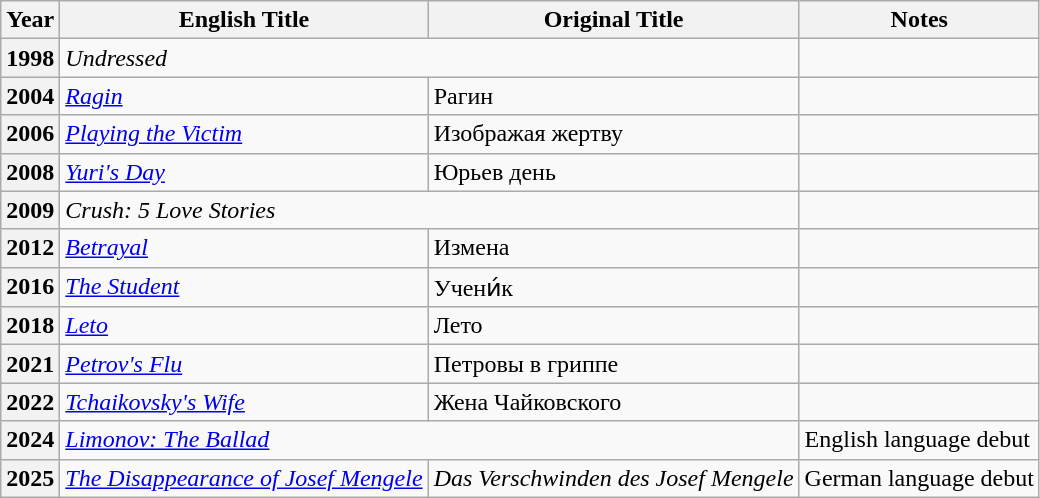<table class="wikitable">
<tr>
<th>Year</th>
<th>English Title</th>
<th>Original Title</th>
<th>Notes</th>
</tr>
<tr>
<th>1998</th>
<td colspan="2"><em>Undressed</em></td>
<td></td>
</tr>
<tr>
<th>2004</th>
<td><em><a href='#'>Ragin</a></em></td>
<td>Рагин</td>
<td></td>
</tr>
<tr>
<th>2006</th>
<td><em><a href='#'>Playing the Victim</a></em></td>
<td>Изображая жертву</td>
<td></td>
</tr>
<tr>
<th>2008</th>
<td><em><a href='#'>Yuri's Day</a></em></td>
<td>Юрьев день</td>
<td></td>
</tr>
<tr>
<th>2009</th>
<td colspan="2"><em>Crush: 5 Love Stories</em></td>
<td></td>
</tr>
<tr>
<th>2012</th>
<td><em><a href='#'>Betrayal</a></em></td>
<td>Измена</td>
<td></td>
</tr>
<tr>
<th>2016</th>
<td><em><a href='#'>The Student</a></em></td>
<td>Учени́к</td>
<td></td>
</tr>
<tr>
<th>2018</th>
<td><em><a href='#'>Leto</a></em></td>
<td>Лето</td>
<td></td>
</tr>
<tr>
<th>2021</th>
<td><em><a href='#'>Petrov's Flu</a></em></td>
<td>Петровы в гриппе</td>
<td></td>
</tr>
<tr>
<th>2022</th>
<td><em><a href='#'>Tchaikovsky's Wife</a></em></td>
<td>Жена Чайковского</td>
<td></td>
</tr>
<tr>
<th>2024</th>
<td colspan="2"><em><a href='#'>Limonov: The Ballad</a></em></td>
<td>English language debut</td>
</tr>
<tr>
<th>2025</th>
<td><em><a href='#'>The Disappearance of Josef Mengele</a></em></td>
<td><em>Das Verschwinden des Josef Mengele</em></td>
<td>German language debut</td>
</tr>
</table>
